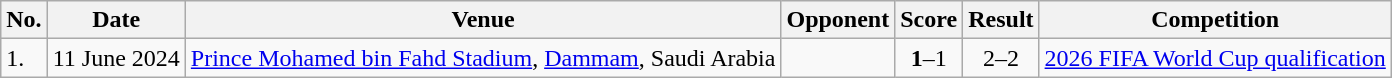<table class="wikitable">
<tr>
<th>No.</th>
<th>Date</th>
<th>Venue</th>
<th>Opponent</th>
<th>Score</th>
<th>Result</th>
<th>Competition</th>
</tr>
<tr>
<td>1.</td>
<td>11 June 2024</td>
<td><a href='#'>Prince Mohamed bin Fahd Stadium</a>, <a href='#'>Dammam</a>, Saudi Arabia</td>
<td></td>
<td align=center><strong>1</strong>–1</td>
<td align=center>2–2</td>
<td><a href='#'>2026 FIFA World Cup qualification</a></td>
</tr>
</table>
